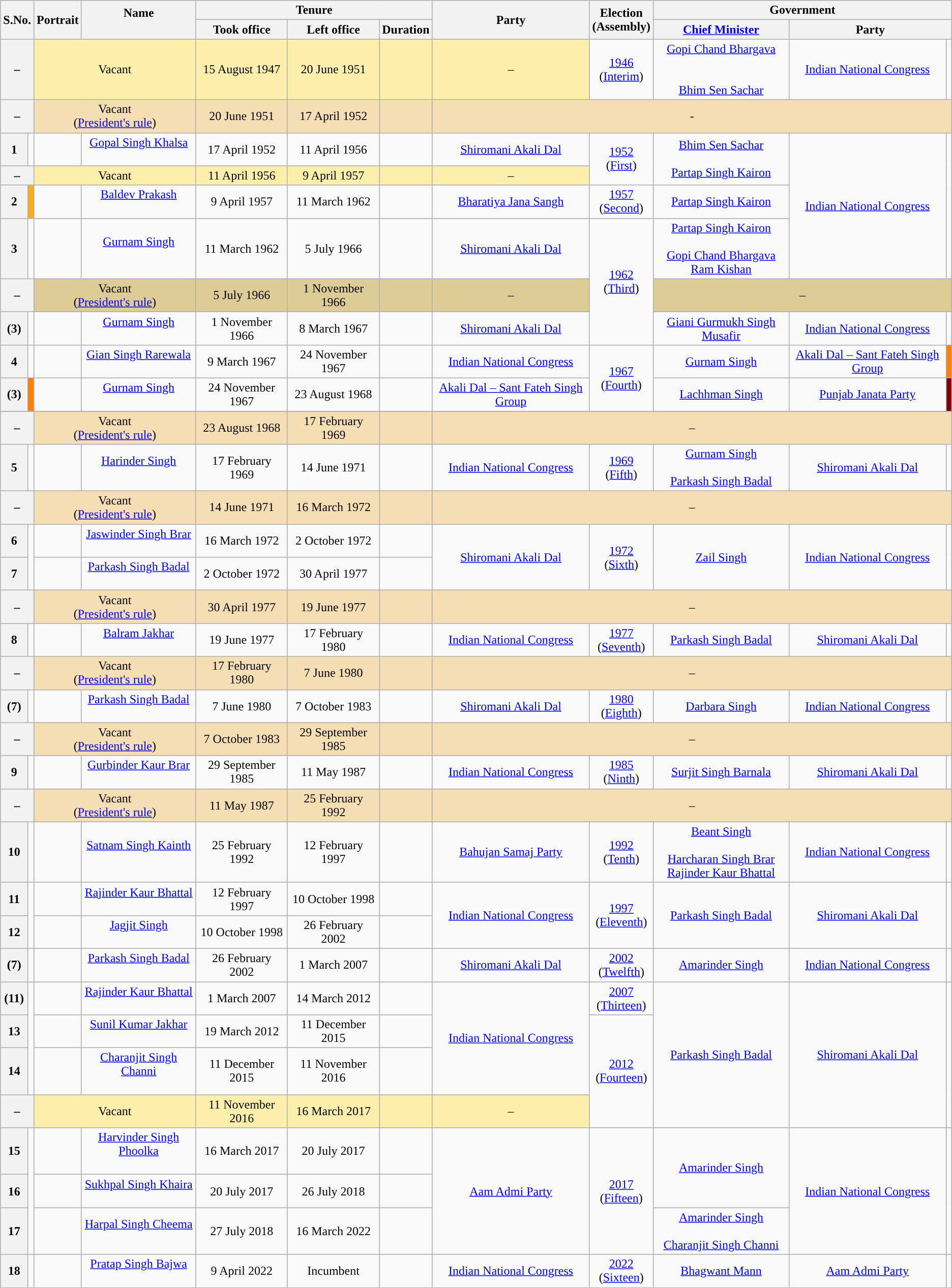<table class="wikitable" style="text-align:center">
<tr>
<th colspan=2 rowspan=2>S.No.</th>
<th rowspan=2>Portrait</th>
<th rowspan=2>Name<br><br></th>
<th colspan=3>Tenure</th>
<th rowspan=2>Party</th>
<th rowspan=2>Election<br>(Assembly)</th>
<th colspan=3>Government</th>
</tr>
<tr>
<th>Took office</th>
<th>Left office</th>
<th>Duration</th>
<th><a href='#'>Chief Minister</a></th>
<th colspan=2>Party</th>
</tr>
<tr>
<th colspan=2 bgcolor=#fbefab>–</th>
<td colspan=2 bgcolor=#fbefab>Vacant<br></td>
<td bgcolor=#fbefab>15 August 1947</td>
<td bgcolor=#fbefab>20 June 1951</td>
<td bgcolor=#fbefab></td>
<td bgcolor=#fbefab>–</td>
<td><a href='#'>1946</a><br>(<a href='#'>Interim</a>)</td>
<td><a href='#'>Gopi Chand Bhargava</a><br><br><br><a href='#'>Bhim Sen Sachar</a><br></td>
<td><a href='#'>Indian National Congress</a></td>
<td style="background-color: "></td>
</tr>
<tr>
<th colspan=2 bgcolor=#f5deb3>–</th>
<td colspan=2 bgcolor=#f5deb3>Vacant <br>(<a href='#'>President's rule</a>)<br></td>
<td bgcolor=#f5deb3>20 June 1951</td>
<td bgcolor=#f5deb3>17 April 1952</td>
<td bgcolor=#f5deb3></td>
<td colspan=5 bgcolor=#f5deb3>-</td>
</tr>
<tr>
<th>1</th>
<td style="background-color: "></td>
<td></td>
<td><a href='#'>Gopal Singh Khalsa</a><br><br></td>
<td>17 April 1952</td>
<td>11 April 1956</td>
<td></td>
<td><a href='#'>Shiromani Akali Dal</a></td>
<td rowspan=2><a href='#'>1952</a><br>(<a href='#'>First</a>)</td>
<td rowspan=2><a href='#'>Bhim Sen Sachar</a><br><br><a href='#'>Partap Singh Kairon</a><br></td>
<td rowspan=4><a href='#'>Indian National Congress</a></td>
<td rowspan=4 style="background-color: "></td>
</tr>
<tr>
<th colspan=2>–</th>
<td colspan=2 bgcolor=#fbefab>Vacant<br></td>
<td bgcolor=#fbefab>11 April 1956</td>
<td bgcolor=#fbefab>9 April 1957</td>
<td bgcolor=#fbefab></td>
<td bgcolor=#fbefab>–</td>
</tr>
<tr>
<th>2</th>
<td style="background-color:#FCAE1E"></td>
<td></td>
<td><a href='#'>Baldev Prakash</a><br><br></td>
<td>9 April 1957</td>
<td>11 March 1962</td>
<td></td>
<td><a href='#'>Bharatiya Jana Sangh</a></td>
<td><a href='#'>1957</a><br>(<a href='#'>Second</a>)</td>
<td><a href='#'>Partap Singh Kairon</a></td>
</tr>
<tr>
<th>3</th>
<td style="background-color: "></td>
<td></td>
<td><a href='#'>Gurnam Singh</a><br><br></td>
<td>11 March 1962</td>
<td>5 July 1966</td>
<td></td>
<td><a href='#'>Shiromani Akali Dal</a></td>
<td rowspan=3><a href='#'>1962</a><br>(<a href='#'>Third</a>)</td>
<td><a href='#'>Partap Singh Kairon</a><br><br><a href='#'>Gopi Chand Bhargava</a><br><a href='#'>Ram Kishan</a><br></td>
</tr>
<tr>
<th colspan=2>–</th>
<td colspan=2 bgcolor=#decc97>Vacant<br>(<a href='#'>President's rule</a>)<br></td>
<td bgcolor=#decc97>5 July 1966</td>
<td bgcolor=#decc97>1 November 1966</td>
<td bgcolor=#decc97></td>
<td bgcolor=#decc97>–</td>
<td colspan=3 bgcolor=#decc97>–</td>
</tr>
<tr>
<th>(3)</th>
<td style="background-color: "></td>
<td></td>
<td><a href='#'>Gurnam Singh</a><br><br></td>
<td>1 November 1966</td>
<td>8 March 1967</td>
<td></td>
<td><a href='#'>Shiromani Akali Dal</a></td>
<td><a href='#'>Giani Gurmukh Singh Musafir</a></td>
<td><a href='#'>Indian National Congress</a></td>
<td style="background-color: "></td>
</tr>
<tr>
<th>4</th>
<td style="background-color: "></td>
<td></td>
<td><a href='#'>Gian Singh Rarewala</a><br><br></td>
<td>9 March 1967</td>
<td>24 November 1967</td>
<td></td>
<td><a href='#'>Indian National Congress</a></td>
<td rowspan=2><a href='#'>1967</a><br>(<a href='#'>Fourth</a>)</td>
<td><a href='#'>Gurnam Singh</a></td>
<td><a href='#'>Akali Dal – Sant Fateh Singh Group</a></td>
<td style="background:#ff8000;"></td>
</tr>
<tr>
<th>(3)</th>
<td style="background:#ff8000;"></td>
<td></td>
<td><a href='#'>Gurnam Singh</a><br><br></td>
<td>24 November 1967</td>
<td>23 August 1968</td>
<td></td>
<td><a href='#'>Akali Dal – Sant Fateh Singh Group</a></td>
<td><a href='#'>Lachhman Singh</a></td>
<td><a href='#'>Punjab Janata Party</a></td>
<td style="background-color:#800000"></td>
</tr>
<tr>
</tr>
<tr>
<th colspan=2>–</th>
<td colspan=2 bgcolor=#f5deb3>Vacant<br>(<a href='#'>President's rule</a>)<br></td>
<td bgcolor=#f5deb3>23 August 1968</td>
<td bgcolor=#f5deb3>17 February 1969</td>
<td bgcolor=#f5deb3></td>
<td colspan=5 bgcolor=#f5deb3>–</td>
</tr>
<tr>
<th>5</th>
<td style="background-color: "></td>
<td></td>
<td><a href='#'>Harinder Singh</a><br><br></td>
<td>17 February 1969</td>
<td>14 June 1971</td>
<td></td>
<td><a href='#'>Indian National Congress</a></td>
<td><a href='#'>1969</a><br>(<a href='#'>Fifth</a>)</td>
<td><a href='#'>Gurnam Singh</a><br><br><a href='#'>Parkash Singh Badal</a><br></td>
<td><a href='#'>Shiromani Akali Dal</a></td>
<td style="background-color: "></td>
</tr>
<tr>
<th colspan=2>–</th>
<td colspan=2 bgcolor=#f5deb3>Vacant<br>(<a href='#'>President's rule</a>)<br></td>
<td bgcolor=#f5deb3>14 June 1971</td>
<td bgcolor=#f5deb3>16 March 1972</td>
<td bgcolor=#f5deb3></td>
<td colspan=5 bgcolor=#f5deb3>–</td>
</tr>
<tr>
<th>6</th>
<td rowspan=2 style="background-color: "></td>
<td></td>
<td><a href='#'>Jaswinder Singh Brar</a><br><br></td>
<td>16 March 1972</td>
<td>2 October 1972</td>
<td></td>
<td rowspan=2><a href='#'>Shiromani Akali Dal</a></td>
<td rowspan=2><a href='#'>1972</a><br>(<a href='#'>Sixth</a>)</td>
<td rowspan=2><a href='#'>Zail Singh</a></td>
<td rowspan=2><a href='#'>Indian National Congress</a></td>
<td rowspan=2 style="background-color: "></td>
</tr>
<tr>
<th>7</th>
<td></td>
<td><a href='#'>Parkash Singh Badal</a><br><br></td>
<td>2 October 1972</td>
<td>30 April 1977</td>
<td></td>
</tr>
<tr>
<th colspan=2>–</th>
<td colspan=2 bgcolor=#f5deb3>Vacant<br>(<a href='#'>President's rule</a>)<br></td>
<td bgcolor=#f5deb3>30 April 1977</td>
<td bgcolor=#f5deb3>19 June 1977</td>
<td bgcolor=#f5deb3></td>
<td colspan=5 bgcolor=#f5deb3>–</td>
</tr>
<tr>
<th>8</th>
<td style="background-color: "></td>
<td></td>
<td><a href='#'>Balram Jakhar</a><br><br></td>
<td>19 June 1977</td>
<td>17 February 1980</td>
<td></td>
<td><a href='#'>Indian National Congress</a></td>
<td><a href='#'>1977</a><br>(<a href='#'>Seventh</a>)</td>
<td><a href='#'>Parkash Singh Badal</a></td>
<td><a href='#'>Shiromani Akali Dal</a></td>
<td style="background-color: "></td>
</tr>
<tr>
<th colspan=2>–</th>
<td colspan=2 bgcolor=#f5deb3>Vacant<br>(<a href='#'>President's rule</a>)<br></td>
<td bgcolor=#f5deb3>17 February 1980</td>
<td bgcolor=#f5deb3>7 June 1980</td>
<td bgcolor=#f5deb3></td>
<td colspan=5 bgcolor=#f5deb3>–</td>
</tr>
<tr>
<th>(7)</th>
<td style="background-color: "></td>
<td></td>
<td><a href='#'>Parkash Singh Badal</a><br><br></td>
<td>7 June 1980</td>
<td>7 October 1983</td>
<td></td>
<td><a href='#'>Shiromani Akali Dal</a></td>
<td><a href='#'>1980</a><br>(<a href='#'>Eighth</a>)</td>
<td><a href='#'>Darbara Singh</a></td>
<td><a href='#'>Indian National Congress</a></td>
<td style="background-color: "></td>
</tr>
<tr>
<th colspan=2>–</th>
<td colspan=2 bgcolor=#f5deb3>Vacant<br>(<a href='#'>President's rule</a>)<br></td>
<td bgcolor=#f5deb3>7 October 1983</td>
<td bgcolor=#f5deb3>29 September 1985</td>
<td bgcolor=#f5deb3></td>
<td colspan=5 bgcolor=#f5deb3>–</td>
</tr>
<tr>
<th>9</th>
<td style="background-color: "></td>
<td></td>
<td><a href='#'>Gurbinder Kaur Brar</a><br><br></td>
<td>29 September 1985</td>
<td>11 May 1987</td>
<td></td>
<td><a href='#'>Indian National Congress</a></td>
<td><a href='#'>1985</a><br>(<a href='#'>Ninth</a>)</td>
<td><a href='#'>Surjit Singh Barnala</a></td>
<td><a href='#'>Shiromani Akali Dal</a></td>
<td style="background-color: "></td>
</tr>
<tr>
<th colspan=2>–</th>
<td colspan=2 bgcolor=#f5deb3>Vacant<br>(<a href='#'>President's rule</a>)<br></td>
<td bgcolor=#f5deb3>11 May 1987</td>
<td bgcolor=#f5deb3>25 February 1992</td>
<td bgcolor=#f5deb3></td>
<td colspan=5 bgcolor=#f5deb3>–</td>
</tr>
<tr>
<th>10</th>
<td style="background-color: "></td>
<td></td>
<td><a href='#'>Satnam Singh Kainth</a><br><br></td>
<td>25 February 1992</td>
<td>12 February 1997</td>
<td></td>
<td><a href='#'>Bahujan Samaj Party</a></td>
<td><a href='#'>1992</a><br>(<a href='#'>Tenth</a>)</td>
<td><a href='#'>Beant Singh</a><br><br><a href='#'>Harcharan Singh Brar</a><br><a href='#'>Rajinder Kaur Bhattal</a><br></td>
<td><a href='#'>Indian National Congress</a></td>
<td style="background-color: "></td>
</tr>
<tr>
<th>11</th>
<td rowspan=2 style="background-color: "></td>
<td></td>
<td><a href='#'>Rajinder Kaur Bhattal</a><br><br></td>
<td>12 February 1997</td>
<td>10 October 1998</td>
<td></td>
<td rowspan=2><a href='#'>Indian National Congress</a></td>
<td rowspan=2><a href='#'>1997</a><br>(<a href='#'>Eleventh</a>)</td>
<td rowspan=2><a href='#'>Parkash Singh Badal</a></td>
<td rowspan=2><a href='#'>Shiromani Akali Dal</a></td>
<td rowspan=2 style="background-color: "></td>
</tr>
<tr>
<th>12</th>
<td></td>
<td><a href='#'>Jagjit Singh</a><br><br></td>
<td>10 October 1998</td>
<td>26 February 2002</td>
<td></td>
</tr>
<tr>
<th>(7)</th>
<td style="background-color: "></td>
<td></td>
<td><a href='#'>Parkash Singh Badal</a><br><br></td>
<td>26 February 2002</td>
<td>1 March 2007</td>
<td></td>
<td><a href='#'>Shiromani Akali Dal</a></td>
<td><a href='#'>2002</a><br>(<a href='#'>Twelfth</a>)</td>
<td><a href='#'>Amarinder Singh</a></td>
<td><a href='#'>Indian National Congress</a></td>
<td style="background-color: "></td>
</tr>
<tr>
<th>(11)</th>
<td rowspan=3 style="background-color: "></td>
<td></td>
<td><a href='#'>Rajinder Kaur Bhattal</a><br><br></td>
<td>1 March 2007</td>
<td>14 March 2012</td>
<td></td>
<td rowspan=3><a href='#'>Indian National Congress</a></td>
<td><a href='#'>2007</a><br>(<a href='#'>Thirteen</a>)</td>
<td rowspan=4><a href='#'>Parkash Singh Badal</a></td>
<td rowspan=4><a href='#'>Shiromani Akali Dal</a></td>
<td rowspan=4 style="background-color: "></td>
</tr>
<tr>
<th>13</th>
<td></td>
<td><a href='#'>Sunil Kumar Jakhar</a><br><br></td>
<td>19 March 2012</td>
<td>11 December 2015</td>
<td></td>
<td rowspan=3><a href='#'>2012</a><br>(<a href='#'>Fourteen</a>)</td>
</tr>
<tr>
<th>14</th>
<td></td>
<td><a href='#'>Charanjit Singh Channi</a><br><br></td>
<td>11 December 2015</td>
<td>11 November 2016</td>
<td></td>
</tr>
<tr>
<th colspan=2>–</th>
<td colspan=2 bgcolor=#fbefab>Vacant<br></td>
<td bgcolor=#fbefab>11 November 2016</td>
<td bgcolor=#fbefab>16 March 2017</td>
<td bgcolor=#fbefab></td>
<td bgcolor=#fbefab>–</td>
</tr>
<tr>
<th>15</th>
<td rowspan=3 style="background-color: "></td>
<td></td>
<td><a href='#'>Harvinder Singh Phoolka</a><br><br></td>
<td>16 March 2017</td>
<td>20 July 2017</td>
<td></td>
<td rowspan=3><a href='#'>Aam Admi Party</a></td>
<td rowspan=3><a href='#'>2017</a><br>(<a href='#'>Fifteen</a>)</td>
<td rowspan=2><a href='#'>Amarinder Singh</a></td>
<td rowspan=3><a href='#'>Indian National Congress</a></td>
<td rowspan=3 style="background-color: "></td>
</tr>
<tr>
<th>16</th>
<td></td>
<td><a href='#'>Sukhpal Singh Khaira</a><br><br></td>
<td>20 July 2017</td>
<td>26 July 2018</td>
<td></td>
</tr>
<tr>
<th>17</th>
<td></td>
<td><a href='#'>Harpal Singh Cheema</a><br><br></td>
<td>27 July 2018</td>
<td>16 March 2022</td>
<td></td>
<td><a href='#'>Amarinder Singh</a><br><br><a href='#'>Charanjit Singh Channi</a><br></td>
</tr>
<tr>
<th>18</th>
<td style="background-color: "></td>
<td></td>
<td><a href='#'>Pratap Singh Bajwa</a><br><br></td>
<td>9 April 2022</td>
<td>Incumbent</td>
<td></td>
<td><a href='#'>Indian National Congress</a></td>
<td><a href='#'>2022</a><br>(<a href='#'>Sixteen</a>)</td>
<td><a href='#'>Bhagwant Mann</a></td>
<td><a href='#'>Aam Admi Party</a></td>
<td style="background-color: "></td>
</tr>
</table>
